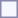<table style="border:1px solid #8888aa; background-color:#f7f8ff; padding:5px; font-size:95%; margin: 0px 12px 12px 0px;">
</table>
